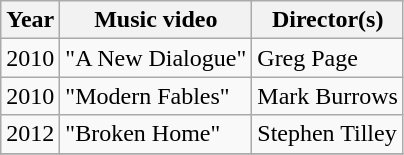<table class="wikitable plainrowheaders">
<tr>
<th>Year</th>
<th>Music video</th>
<th>Director(s)</th>
</tr>
<tr>
<td>2010</td>
<td>"A New Dialogue"</td>
<td>Greg Page</td>
</tr>
<tr>
<td>2010</td>
<td>"Modern Fables"</td>
<td>Mark Burrows</td>
</tr>
<tr>
<td>2012</td>
<td>"Broken Home"</td>
<td>Stephen Tilley</td>
</tr>
<tr>
</tr>
</table>
